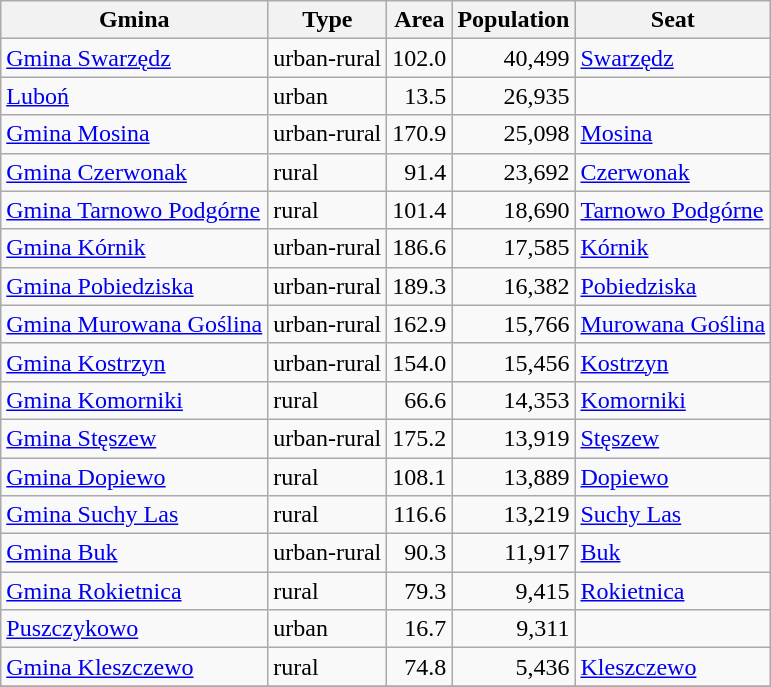<table class="wikitable sortable">
<tr>
<th>Gmina</th>
<th>Type</th>
<th>Area<br></th>
<th>Population<br></th>
<th>Seat</th>
</tr>
<tr>
<td><a href='#'>Gmina Swarzędz</a></td>
<td>urban-rural</td>
<td style="text-align:right;">102.0</td>
<td style="text-align:right;">40,499</td>
<td><a href='#'>Swarzędz</a></td>
</tr>
<tr>
<td><a href='#'>Luboń</a></td>
<td>urban</td>
<td style="text-align:right;">13.5</td>
<td style="text-align:right;">26,935</td>
<td> </td>
</tr>
<tr>
<td><a href='#'>Gmina Mosina</a></td>
<td>urban-rural</td>
<td style="text-align:right;">170.9</td>
<td style="text-align:right;">25,098</td>
<td><a href='#'>Mosina</a></td>
</tr>
<tr>
<td><a href='#'>Gmina Czerwonak</a></td>
<td>rural</td>
<td style="text-align:right;">91.4</td>
<td style="text-align:right;">23,692</td>
<td><a href='#'>Czerwonak</a></td>
</tr>
<tr>
<td><a href='#'>Gmina Tarnowo Podgórne</a></td>
<td>rural</td>
<td style="text-align:right;">101.4</td>
<td style="text-align:right;">18,690</td>
<td><a href='#'>Tarnowo Podgórne</a></td>
</tr>
<tr>
<td><a href='#'>Gmina Kórnik</a></td>
<td>urban-rural</td>
<td style="text-align:right;">186.6</td>
<td style="text-align:right;">17,585</td>
<td><a href='#'>Kórnik</a></td>
</tr>
<tr>
<td><a href='#'>Gmina Pobiedziska</a></td>
<td>urban-rural</td>
<td style="text-align:right;">189.3</td>
<td style="text-align:right;">16,382</td>
<td><a href='#'>Pobiedziska</a></td>
</tr>
<tr>
<td><a href='#'>Gmina Murowana Goślina</a></td>
<td>urban-rural</td>
<td style="text-align:right;">162.9</td>
<td style="text-align:right;">15,766</td>
<td><a href='#'>Murowana Goślina</a></td>
</tr>
<tr>
<td><a href='#'>Gmina Kostrzyn</a></td>
<td>urban-rural</td>
<td style="text-align:right;">154.0</td>
<td style="text-align:right;">15,456</td>
<td><a href='#'>Kostrzyn</a></td>
</tr>
<tr>
<td><a href='#'>Gmina Komorniki</a></td>
<td>rural</td>
<td style="text-align:right;">66.6</td>
<td style="text-align:right;">14,353</td>
<td><a href='#'>Komorniki</a></td>
</tr>
<tr>
<td><a href='#'>Gmina Stęszew</a></td>
<td>urban-rural</td>
<td style="text-align:right;">175.2</td>
<td style="text-align:right;">13,919</td>
<td><a href='#'>Stęszew</a></td>
</tr>
<tr>
<td><a href='#'>Gmina Dopiewo</a></td>
<td>rural</td>
<td style="text-align:right;">108.1</td>
<td style="text-align:right;">13,889</td>
<td><a href='#'>Dopiewo</a></td>
</tr>
<tr>
<td><a href='#'>Gmina Suchy Las</a></td>
<td>rural</td>
<td style="text-align:right;">116.6</td>
<td style="text-align:right;">13,219</td>
<td><a href='#'>Suchy Las</a></td>
</tr>
<tr>
<td><a href='#'>Gmina Buk</a></td>
<td>urban-rural</td>
<td style="text-align:right;">90.3</td>
<td style="text-align:right;">11,917</td>
<td><a href='#'>Buk</a></td>
</tr>
<tr>
<td><a href='#'>Gmina Rokietnica</a></td>
<td>rural</td>
<td style="text-align:right;">79.3</td>
<td style="text-align:right;">9,415</td>
<td><a href='#'>Rokietnica</a></td>
</tr>
<tr>
<td><a href='#'>Puszczykowo</a></td>
<td>urban</td>
<td style="text-align:right;">16.7</td>
<td style="text-align:right;">9,311</td>
<td> </td>
</tr>
<tr>
<td><a href='#'>Gmina Kleszczewo</a></td>
<td>rural</td>
<td style="text-align:right;">74.8</td>
<td style="text-align:right;">5,436</td>
<td><a href='#'>Kleszczewo</a></td>
</tr>
<tr>
</tr>
</table>
